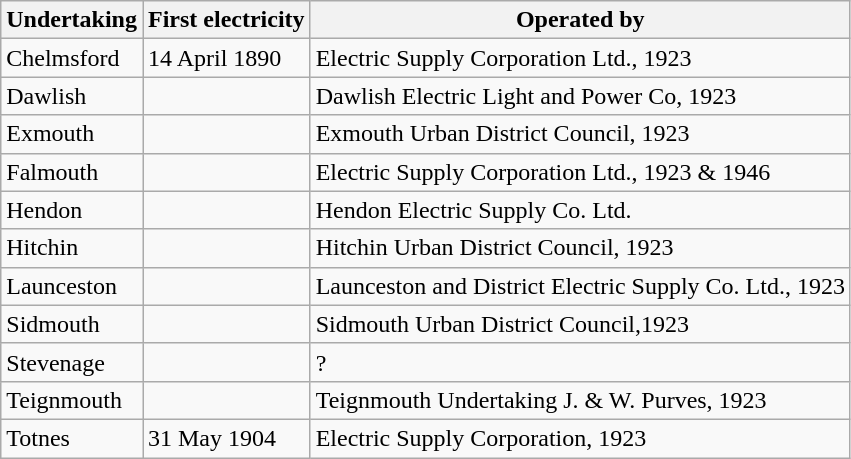<table class="wikitable">
<tr>
<th>Undertaking</th>
<th>First electricity</th>
<th>Operated by</th>
</tr>
<tr>
<td>Chelmsford</td>
<td>14 April 1890</td>
<td>Electric Supply Corporation Ltd.,  1923</td>
</tr>
<tr>
<td>Dawlish</td>
<td></td>
<td>Dawlish Electric Light and Power  Co, 1923</td>
</tr>
<tr>
<td>Exmouth</td>
<td></td>
<td>Exmouth Urban District Council,  1923</td>
</tr>
<tr>
<td>Falmouth</td>
<td></td>
<td>Electric Supply Corporation Ltd., 1923  & 1946</td>
</tr>
<tr>
<td>Hendon</td>
<td></td>
<td>Hendon Electric Supply Co. Ltd.</td>
</tr>
<tr>
<td>Hitchin</td>
<td></td>
<td>Hitchin Urban District Council,  1923</td>
</tr>
<tr>
<td>Launceston</td>
<td></td>
<td>Launceston and District Electric  Supply Co. Ltd., 1923</td>
</tr>
<tr>
<td>Sidmouth</td>
<td></td>
<td>Sidmouth Urban District Council,1923</td>
</tr>
<tr>
<td>Stevenage</td>
<td></td>
<td>?</td>
</tr>
<tr>
<td>Teignmouth</td>
<td></td>
<td>Teignmouth Undertaking J. & W.  Purves, 1923</td>
</tr>
<tr>
<td>Totnes</td>
<td>31 May 1904</td>
<td>Electric Supply Corporation, 1923</td>
</tr>
</table>
